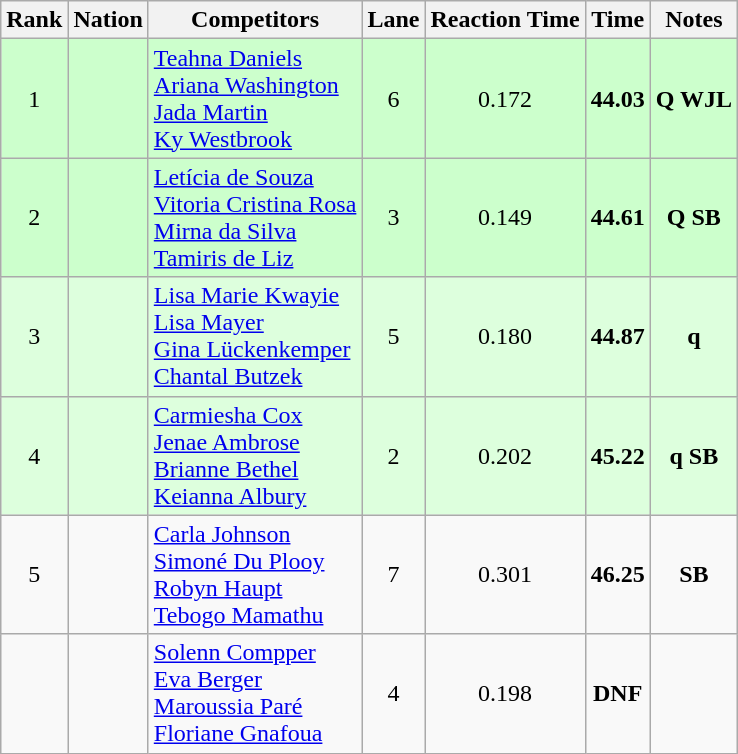<table class="wikitable sortable" style="text-align:center">
<tr>
<th>Rank</th>
<th>Nation</th>
<th>Competitors</th>
<th>Lane</th>
<th>Reaction Time</th>
<th>Time</th>
<th>Notes</th>
</tr>
<tr bgcolor=ccffcc>
<td>1</td>
<td align=left></td>
<td align=left><a href='#'>Teahna Daniels</a><br><a href='#'>Ariana Washington</a><br><a href='#'>Jada Martin</a><br><a href='#'>Ky Westbrook</a></td>
<td>6</td>
<td>0.172</td>
<td><strong>44.03</strong></td>
<td><strong>Q WJL</strong></td>
</tr>
<tr bgcolor=ccffcc>
<td>2</td>
<td align=left></td>
<td align=left><a href='#'>Letícia de Souza</a><br><a href='#'>Vitoria Cristina Rosa</a><br><a href='#'>Mirna da Silva</a><br><a href='#'>Tamiris de Liz</a></td>
<td>3</td>
<td>0.149</td>
<td><strong>44.61</strong></td>
<td><strong>Q SB</strong></td>
</tr>
<tr bgcolor=ddffdd>
<td>3</td>
<td align=left></td>
<td align=left><a href='#'>Lisa Marie Kwayie</a><br><a href='#'>Lisa Mayer</a><br><a href='#'>Gina Lückenkemper</a><br><a href='#'>Chantal Butzek</a></td>
<td>5</td>
<td>0.180</td>
<td><strong>44.87</strong></td>
<td><strong>q</strong></td>
</tr>
<tr bgcolor=ddffdd>
<td>4</td>
<td align=left></td>
<td align=left><a href='#'>Carmiesha Cox</a><br><a href='#'>Jenae Ambrose</a><br><a href='#'>Brianne Bethel</a><br><a href='#'>Keianna Albury</a></td>
<td>2</td>
<td>0.202</td>
<td><strong>45.22</strong></td>
<td><strong>q SB</strong></td>
</tr>
<tr>
<td>5</td>
<td align=left></td>
<td align=left><a href='#'>Carla Johnson</a><br><a href='#'>Simoné Du Plooy</a><br><a href='#'>Robyn Haupt</a><br><a href='#'>Tebogo Mamathu</a></td>
<td>7</td>
<td>0.301</td>
<td><strong>46.25</strong></td>
<td><strong>SB</strong></td>
</tr>
<tr>
<td></td>
<td align=left></td>
<td align=left><a href='#'>Solenn Compper</a><br><a href='#'>Eva Berger</a><br><a href='#'>Maroussia Paré</a><br><a href='#'>Floriane Gnafoua</a></td>
<td>4</td>
<td>0.198</td>
<td><strong>DNF</strong></td>
<td></td>
</tr>
</table>
